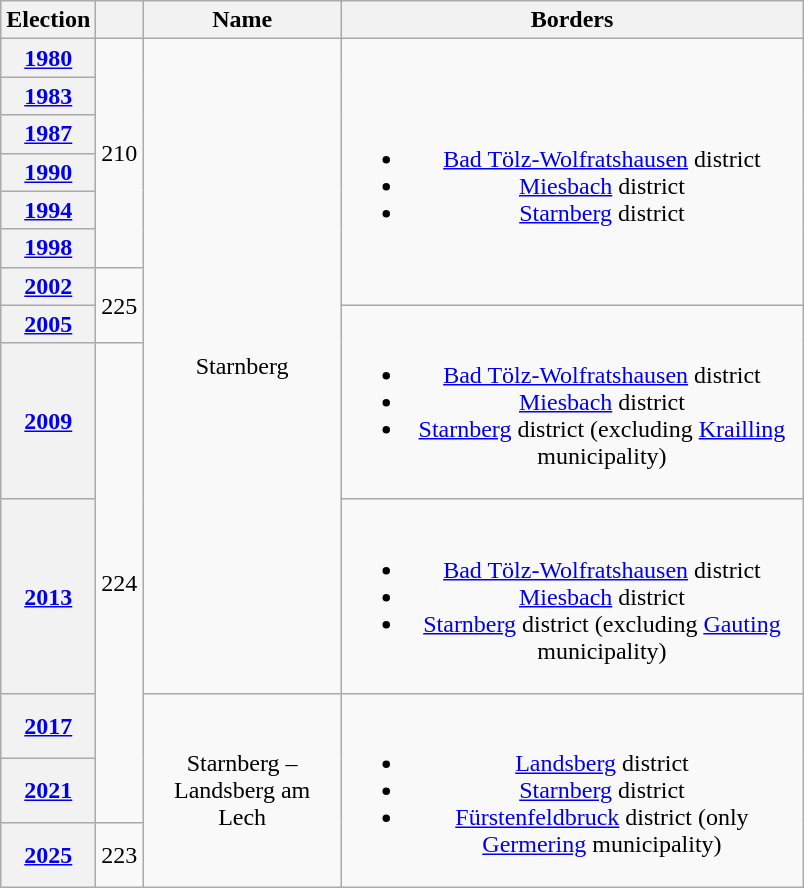<table class=wikitable style="text-align:center">
<tr>
<th>Election</th>
<th></th>
<th width=125px>Name</th>
<th width=300px>Borders</th>
</tr>
<tr>
<th><a href='#'>1980</a></th>
<td rowspan=6>210</td>
<td rowspan=10>Starnberg</td>
<td rowspan=7><br><ul><li><a href='#'>Bad Tölz-Wolfratshausen</a> district</li><li><a href='#'>Miesbach</a> district</li><li><a href='#'>Starnberg</a> district</li></ul></td>
</tr>
<tr>
<th><a href='#'>1983</a></th>
</tr>
<tr>
<th><a href='#'>1987</a></th>
</tr>
<tr>
<th><a href='#'>1990</a></th>
</tr>
<tr>
<th><a href='#'>1994</a></th>
</tr>
<tr>
<th><a href='#'>1998</a></th>
</tr>
<tr>
<th><a href='#'>2002</a></th>
<td rowspan=2>225</td>
</tr>
<tr>
<th><a href='#'>2005</a></th>
<td rowspan=2><br><ul><li><a href='#'>Bad Tölz-Wolfratshausen</a> district</li><li><a href='#'>Miesbach</a> district</li><li><a href='#'>Starnberg</a> district (excluding <a href='#'>Krailling</a> municipality)</li></ul></td>
</tr>
<tr>
<th><a href='#'>2009</a></th>
<td rowspan=4>224</td>
</tr>
<tr>
<th><a href='#'>2013</a></th>
<td><br><ul><li><a href='#'>Bad Tölz-Wolfratshausen</a> district</li><li><a href='#'>Miesbach</a> district</li><li><a href='#'>Starnberg</a> district (excluding <a href='#'>Gauting</a> municipality)</li></ul></td>
</tr>
<tr>
<th><a href='#'>2017</a></th>
<td rowspan=3>Starnberg – Landsberg am Lech</td>
<td rowspan=3><br><ul><li><a href='#'>Landsberg</a> district</li><li><a href='#'>Starnberg</a> district</li><li><a href='#'>Fürstenfeldbruck</a> district (only <a href='#'>Germering</a> municipality)</li></ul></td>
</tr>
<tr>
<th><a href='#'>2021</a></th>
</tr>
<tr>
<th><a href='#'>2025</a></th>
<td>223</td>
</tr>
</table>
